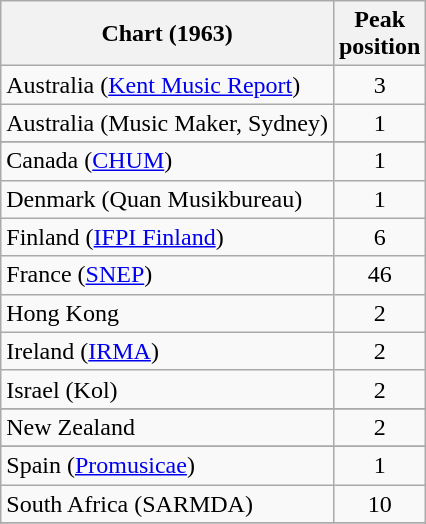<table class="wikitable">
<tr>
<th align="left">Chart (1963)</th>
<th style="text-align:center;">Peak<br>position</th>
</tr>
<tr>
<td align="left">Australia (<a href='#'>Kent Music Report</a>)</td>
<td style="text-align:center;">3</td>
</tr>
<tr>
<td align="left">Australia (Music Maker, Sydney)</td>
<td style="text-align:center;">1</td>
</tr>
<tr>
</tr>
<tr>
</tr>
<tr>
<td>Canada (<a href='#'>CHUM</a>)</td>
<td align=center>1</td>
</tr>
<tr>
<td align="left">Denmark (Quan Musikbureau)</td>
<td style="text-align:center;">1</td>
</tr>
<tr>
<td>Finland (<a href='#'>IFPI Finland</a>)</td>
<td style="text-align:center;">6</td>
</tr>
<tr>
<td>France (<a href='#'>SNEP</a>)</td>
<td style="text-align:center;">46</td>
</tr>
<tr>
<td align="left">Hong Kong</td>
<td style="text-align:center;">2</td>
</tr>
<tr>
<td align="left">Ireland (<a href='#'>IRMA</a>)</td>
<td style="text-align:center;">2</td>
</tr>
<tr>
<td align="left">Israel (Kol)</td>
<td style="text-align:center;">2</td>
</tr>
<tr>
</tr>
<tr>
<td align="left">New Zealand</td>
<td align=center>2</td>
</tr>
<tr>
</tr>
<tr>
<td align="left">Spain (<a href='#'>Promusicae</a>)</td>
<td style="text-align:center;">1</td>
</tr>
<tr>
<td align="left">South Africa (SARMDA)</td>
<td style="text-align:center;">10</td>
</tr>
<tr>
</tr>
<tr>
</tr>
</table>
